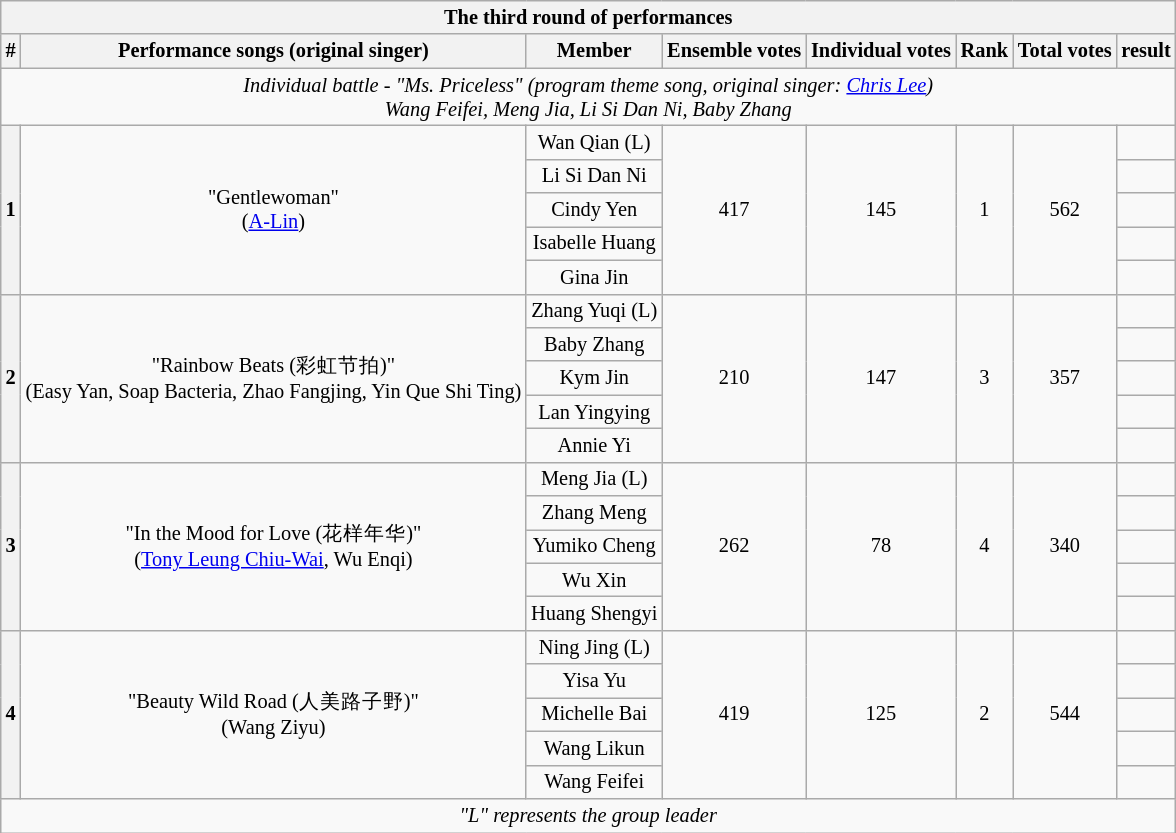<table class="wikitable sortable" style="text-align:center; font-size: 85%;">
<tr>
<th colspan="8">The third round of performances</th>
</tr>
<tr>
<th>#</th>
<th>Performance songs (original singer)</th>
<th>Member</th>
<th>Ensemble votes</th>
<th>Individual votes</th>
<th>Rank</th>
<th>Total votes</th>
<th>result</th>
</tr>
<tr>
<td colspan="8"><em>Individual battle -  "Ms. Priceless" (program theme song, original singer: <a href='#'>Chris Lee</a>)</em><br><em>Wang Feifei, Meng Jia, Li Si Dan Ni, Baby Zhang</em></td>
</tr>
<tr>
<th rowspan="5">1</th>
<td rowspan="5">"Gentlewoman"<br>(<a href='#'>A-Lin</a>)</td>
<td>Wan Qian (L)</td>
<td rowspan="5">417</td>
<td rowspan="5">145</td>
<td rowspan="5">1</td>
<td rowspan="5">562</td>
<td></td>
</tr>
<tr>
<td>Li Si Dan Ni</td>
<td></td>
</tr>
<tr>
<td>Cindy Yen</td>
<td></td>
</tr>
<tr>
<td>Isabelle Huang</td>
<td></td>
</tr>
<tr>
<td>Gina Jin</td>
<td></td>
</tr>
<tr>
<th rowspan="5">2</th>
<td rowspan="5">"Rainbow Beats (彩虹节拍)"<br>(Easy Yan, Soap Bacteria, Zhao Fangjing, Yin Que Shi Ting)</td>
<td>Zhang Yuqi (L)</td>
<td rowspan="5">210</td>
<td rowspan="5">147</td>
<td rowspan="5">3</td>
<td rowspan="5">357</td>
<td></td>
</tr>
<tr>
<td>Baby Zhang</td>
<td></td>
</tr>
<tr>
<td>Kym Jin</td>
<td></td>
</tr>
<tr>
<td>Lan Yingying</td>
<td></td>
</tr>
<tr>
<td>Annie Yi</td>
<td></td>
</tr>
<tr>
<th rowspan="5">3</th>
<td rowspan="5">"In the Mood for Love (花样年华)"<br>(<a href='#'>Tony Leung Chiu-Wai</a>, Wu Enqi)</td>
<td>Meng Jia (L)</td>
<td rowspan="5">262</td>
<td rowspan="5">78</td>
<td rowspan="5">4</td>
<td rowspan="5">340</td>
<td></td>
</tr>
<tr>
<td>Zhang Meng</td>
<td></td>
</tr>
<tr>
<td>Yumiko Cheng</td>
<td></td>
</tr>
<tr>
<td>Wu Xin</td>
<td></td>
</tr>
<tr>
<td>Huang Shengyi</td>
<td></td>
</tr>
<tr>
<th rowspan="5">4</th>
<td rowspan="5">"Beauty Wild Road (人美路子野)"<br>(Wang Ziyu)</td>
<td>Ning Jing (L)</td>
<td rowspan="5">419</td>
<td rowspan="5">125</td>
<td rowspan="5">2</td>
<td rowspan="5">544</td>
<td></td>
</tr>
<tr>
<td>Yisa Yu</td>
<td></td>
</tr>
<tr>
<td>Michelle Bai</td>
<td></td>
</tr>
<tr>
<td>Wang Likun</td>
<td></td>
</tr>
<tr>
<td>Wang Feifei</td>
<td></td>
</tr>
<tr>
<td colspan="8"><em>"L" represents the group leader</em></td>
</tr>
</table>
